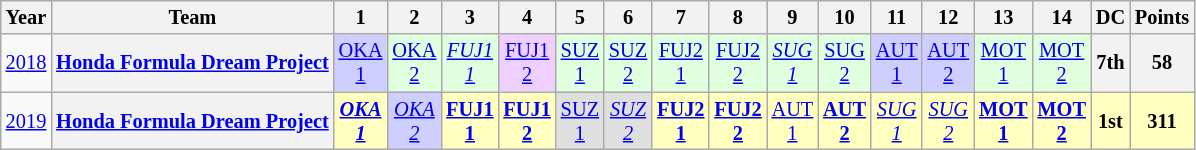<table class="wikitable" style="text-align:center; font-size:85%">
<tr>
<th>Year</th>
<th>Team</th>
<th>1</th>
<th>2</th>
<th>3</th>
<th>4</th>
<th>5</th>
<th>6</th>
<th>7</th>
<th>8</th>
<th>9</th>
<th>10</th>
<th>11</th>
<th>12</th>
<th>13</th>
<th>14</th>
<th>DC</th>
<th>Points</th>
</tr>
<tr>
<td><a href='#'>2018</a></td>
<th nowrap><a href='#'>Honda Formula Dream Project</a></th>
<td style="background:#CFCFFF;"><a href='#'>OKA<br>1</a><br></td>
<td style="background:#DFFFDF;"><a href='#'>OKA<br>2</a><br></td>
<td style="background:#DFFFDF;"><em><a href='#'>FUJ1<br>1</a></em><br></td>
<td style="background:#EFCFFF;"><a href='#'>FUJ1<br>2</a><br></td>
<td style="background:#DFFFDF;"><a href='#'>SUZ<br>1</a><br></td>
<td style="background:#DFFFDF;"><a href='#'>SUZ<br>2</a><br></td>
<td style="background:#DFFFDF;"><a href='#'>FUJ2<br>1</a><br></td>
<td style="background:#DFFFDF;"><a href='#'>FUJ2<br>2</a><br></td>
<td style="background:#DFFFDF;"><em><a href='#'>SUG<br>1</a></em><br></td>
<td style="background:#DFFFDF;"><a href='#'>SUG<br>2</a><br></td>
<td style="background:#CFCFFF;"><a href='#'>AUT<br>1</a><br></td>
<td style="background:#CFCFFF;"><a href='#'>AUT<br>2</a><br></td>
<td style="background:#DFFFDF;"><a href='#'>MOT<br>1</a><br></td>
<td style="background:#DFFFDF;"><a href='#'>MOT<br>2</a><br></td>
<th>7th</th>
<th>58</th>
</tr>
<tr>
<td><a href='#'>2019</a></td>
<th nowrap><a href='#'>Honda Formula Dream Project</a></th>
<td style="background:#FFFFBF;"><strong><em><a href='#'>OKA<br>1</a></em></strong><br></td>
<td style="background:#CFCFFF;"><em><a href='#'>OKA<br>2</a></em><br></td>
<td style="background:#FFFFBF;"><strong><a href='#'>FUJ1<br>1</a></strong><br></td>
<td style="background:#FFFFBF;"><strong><a href='#'>FUJ1<br>2</a></strong><br></td>
<td style="background:#DFDFDF;"><a href='#'>SUZ<br>1</a><br></td>
<td style="background:#DFDFDF;"><em><a href='#'>SUZ<br>2</a></em><br></td>
<td style="background:#FFFFBF;"><strong><a href='#'>FUJ2<br>1</a></strong><br></td>
<td style="background:#FFFFBF;"><strong><a href='#'>FUJ2<br>2</a></strong><br></td>
<td style="background:#FFFFBF;"><a href='#'>AUT<br>1</a><br></td>
<td style="background:#FFFFBF;"><strong><a href='#'>AUT<br>2</a></strong><br></td>
<td style="background:#FFFFBF;"><em><a href='#'>SUG<br>1</a></em><br></td>
<td style="background:#FFFFBF;"><em><a href='#'>SUG<br>2</a></em><br></td>
<td style="background:#FFFFBF;"><strong><a href='#'>MOT<br>1</a></strong><br></td>
<td style="background:#FFFFBF;"><strong><a href='#'>MOT<br>2</a></strong><br></td>
<th style="background:#FFFFBF;">1st</th>
<th style="background:#FFFFBF;">311</th>
</tr>
</table>
